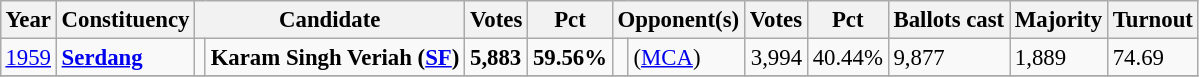<table class="wikitable" style="margin:0.5em ; font-size:95%">
<tr>
<th>Year</th>
<th>Constituency</th>
<th colspan=2>Candidate</th>
<th>Votes</th>
<th>Pct</th>
<th colspan=2>Opponent(s)</th>
<th>Votes</th>
<th>Pct</th>
<th>Ballots cast</th>
<th>Majority</th>
<th>Turnout</th>
</tr>
<tr>
<td><a href='#'>1959</a></td>
<td><strong><a href='#'>Serdang</a></strong></td>
<td></td>
<td><strong>Karam Singh Veriah (<a href='#'>SF</a>)</strong></td>
<td><strong>5,883</strong></td>
<td><strong>59.56%</strong></td>
<td></td>
<td> (<a href='#'>MCA</a>)</td>
<td align=right>3,994</td>
<td>40.44%</td>
<td>9,877</td>
<td>1,889</td>
<td>74.69</td>
</tr>
<tr>
</tr>
</table>
